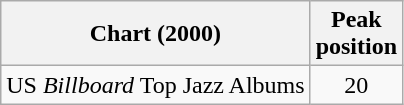<table class="wikitable">
<tr>
<th>Chart (2000)</th>
<th>Peak<br>position</th>
</tr>
<tr>
<td>US <em>Billboard</em> Top Jazz Albums</td>
<td align="center">20</td>
</tr>
</table>
